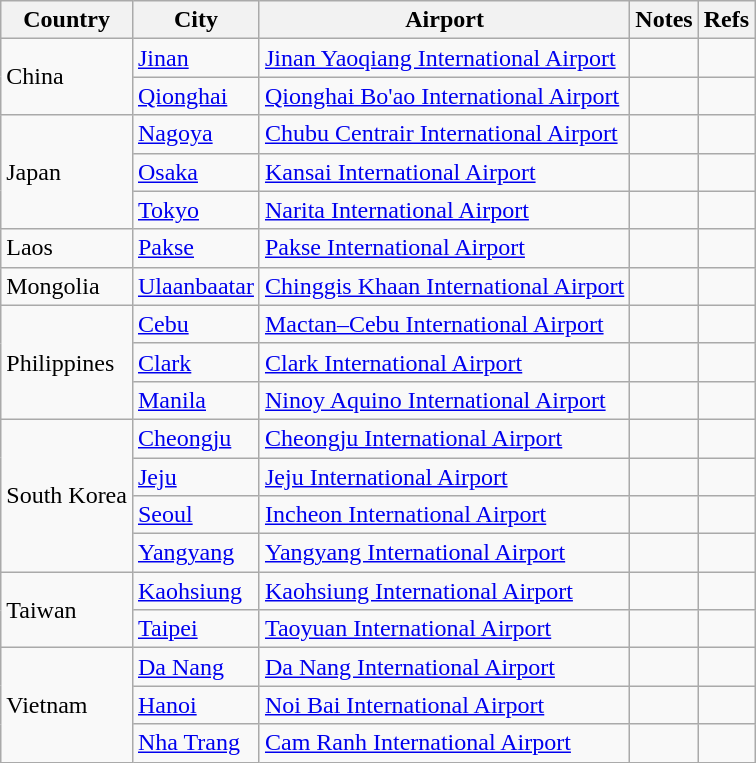<table class="wikitable sortable">
<tr>
<th>Country</th>
<th>City</th>
<th>Airport</th>
<th>Notes</th>
<th>Refs</th>
</tr>
<tr>
<td rowspan="2">China</td>
<td><a href='#'>Jinan</a></td>
<td><a href='#'>Jinan Yaoqiang International Airport</a></td>
<td></td>
<td align=center></td>
</tr>
<tr>
<td><a href='#'>Qionghai</a></td>
<td><a href='#'>Qionghai Bo'ao International Airport</a></td>
<td align=center></td>
<td align=center></td>
</tr>
<tr>
<td rowspan="3">Japan</td>
<td><a href='#'>Nagoya</a></td>
<td><a href='#'>Chubu Centrair International Airport</a></td>
<td align=center></td>
<td align=center></td>
</tr>
<tr>
<td><a href='#'>Osaka</a></td>
<td><a href='#'>Kansai International Airport</a></td>
<td align=center></td>
<td align=center></td>
</tr>
<tr>
<td><a href='#'>Tokyo</a></td>
<td><a href='#'>Narita International Airport</a></td>
<td align=center></td>
<td align=center></td>
</tr>
<tr>
<td>Laos</td>
<td><a href='#'>Pakse</a></td>
<td><a href='#'>Pakse International Airport</a></td>
<td align=center></td>
<td align=center></td>
</tr>
<tr>
<td>Mongolia</td>
<td><a href='#'>Ulaanbaatar</a></td>
<td><a href='#'>Chinggis Khaan International Airport</a></td>
<td align=center></td>
<td align=center></td>
</tr>
<tr>
<td rowspan="3">Philippines</td>
<td><a href='#'>Cebu</a></td>
<td><a href='#'>Mactan–Cebu International Airport</a></td>
<td></td>
<td align=center></td>
</tr>
<tr>
<td><a href='#'>Clark</a></td>
<td><a href='#'>Clark International Airport</a></td>
<td></td>
<td align=center></td>
</tr>
<tr>
<td><a href='#'>Manila</a></td>
<td><a href='#'>Ninoy Aquino International Airport</a></td>
<td align=center></td>
<td align=center></td>
</tr>
<tr>
<td rowspan="4">South Korea</td>
<td><a href='#'>Cheongju</a></td>
<td><a href='#'>Cheongju International Airport</a></td>
<td></td>
<td align=center></td>
</tr>
<tr>
<td><a href='#'>Jeju</a></td>
<td><a href='#'>Jeju International Airport</a></td>
<td align=center></td>
<td align=center></td>
</tr>
<tr>
<td><a href='#'>Seoul</a></td>
<td><a href='#'>Incheon International Airport</a></td>
<td align=center></td>
<td align=center></td>
</tr>
<tr>
<td><a href='#'>Yangyang</a></td>
<td><a href='#'>Yangyang International Airport</a></td>
<td></td>
<td align=center></td>
</tr>
<tr>
<td rowspan="2">Taiwan</td>
<td><a href='#'>Kaohsiung</a></td>
<td><a href='#'>Kaohsiung International Airport</a></td>
<td align=center></td>
<td align=center></td>
</tr>
<tr>
<td><a href='#'>Taipei</a></td>
<td><a href='#'>Taoyuan International Airport</a></td>
<td align=center></td>
<td align=center></td>
</tr>
<tr>
<td rowspan="3">Vietnam</td>
<td><a href='#'>Da Nang</a></td>
<td><a href='#'>Da Nang International Airport</a></td>
<td align=center></td>
<td align=center></td>
</tr>
<tr>
<td><a href='#'>Hanoi</a></td>
<td><a href='#'>Noi Bai International Airport</a></td>
<td align=center></td>
<td align=center></td>
</tr>
<tr>
<td><a href='#'>Nha Trang</a></td>
<td><a href='#'>Cam Ranh International Airport</a></td>
<td align=center></td>
<td align=center></td>
</tr>
</table>
